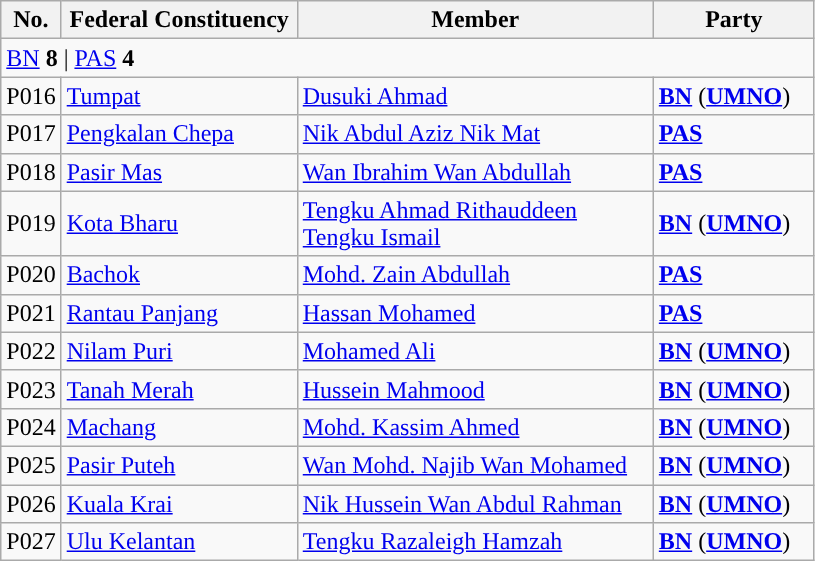<table class="wikitable sortable">
<tr>
<th style="width:30px;">No.</th>
<th style="width:150px;">Federal Constituency</th>
<th style="width:230px;">Member</th>
<th style="width:100px;">Party</th>
</tr>
<tr>
<td colspan="4"><a href='#'>BN</a> <strong>8</strong> | <a href='#'>PAS</a> <strong>4</strong></td>
</tr>
<tr>
<td>P016</td>
<td><a href='#'>Tumpat</a></td>
<td><a href='#'>Dusuki Ahmad</a></td>
<td><strong><a href='#'>BN</a></strong> (<strong><a href='#'>UMNO</a></strong>)</td>
</tr>
<tr>
<td>P017</td>
<td><a href='#'>Pengkalan Chepa</a></td>
<td><a href='#'>Nik Abdul Aziz Nik Mat</a></td>
<td><strong><a href='#'>PAS</a></strong></td>
</tr>
<tr>
<td>P018</td>
<td><a href='#'>Pasir Mas</a></td>
<td><a href='#'>Wan Ibrahim Wan Abdullah</a></td>
<td><strong><a href='#'>PAS</a></strong></td>
</tr>
<tr>
<td>P019</td>
<td><a href='#'>Kota Bharu</a></td>
<td><a href='#'>Tengku Ahmad Rithauddeen Tengku Ismail</a></td>
<td><strong><a href='#'>BN</a></strong> (<strong><a href='#'>UMNO</a></strong>)</td>
</tr>
<tr>
<td>P020</td>
<td><a href='#'>Bachok</a></td>
<td><a href='#'>Mohd. Zain Abdullah</a></td>
<td><strong><a href='#'>PAS</a></strong></td>
</tr>
<tr>
<td>P021</td>
<td><a href='#'>Rantau Panjang</a></td>
<td><a href='#'>Hassan Mohamed</a></td>
<td><strong><a href='#'>PAS</a></strong></td>
</tr>
<tr>
<td>P022</td>
<td><a href='#'>Nilam Puri</a></td>
<td><a href='#'>Mohamed Ali</a></td>
<td><strong><a href='#'>BN</a></strong> (<strong><a href='#'>UMNO</a></strong>)</td>
</tr>
<tr>
<td>P023</td>
<td><a href='#'>Tanah Merah</a></td>
<td><a href='#'>Hussein Mahmood</a></td>
<td><strong><a href='#'>BN</a></strong> (<strong><a href='#'>UMNO</a></strong>)</td>
</tr>
<tr>
<td>P024</td>
<td><a href='#'>Machang</a></td>
<td><a href='#'>Mohd. Kassim Ahmed</a></td>
<td><strong><a href='#'>BN</a></strong> (<strong><a href='#'>UMNO</a></strong>)</td>
</tr>
<tr>
<td>P025</td>
<td><a href='#'>Pasir Puteh</a></td>
<td><a href='#'>Wan Mohd. Najib Wan Mohamed</a></td>
<td><strong><a href='#'>BN</a></strong> (<strong><a href='#'>UMNO</a></strong>)</td>
</tr>
<tr>
<td>P026</td>
<td><a href='#'>Kuala Krai</a></td>
<td><a href='#'>Nik Hussein Wan Abdul Rahman</a></td>
<td><strong><a href='#'>BN</a></strong> (<strong><a href='#'>UMNO</a></strong>)</td>
</tr>
<tr>
<td>P027</td>
<td><a href='#'>Ulu Kelantan</a></td>
<td><a href='#'>Tengku Razaleigh Hamzah</a></td>
<td><strong><a href='#'>BN</a></strong> (<strong><a href='#'>UMNO</a></strong>)</td>
</tr>
</table>
